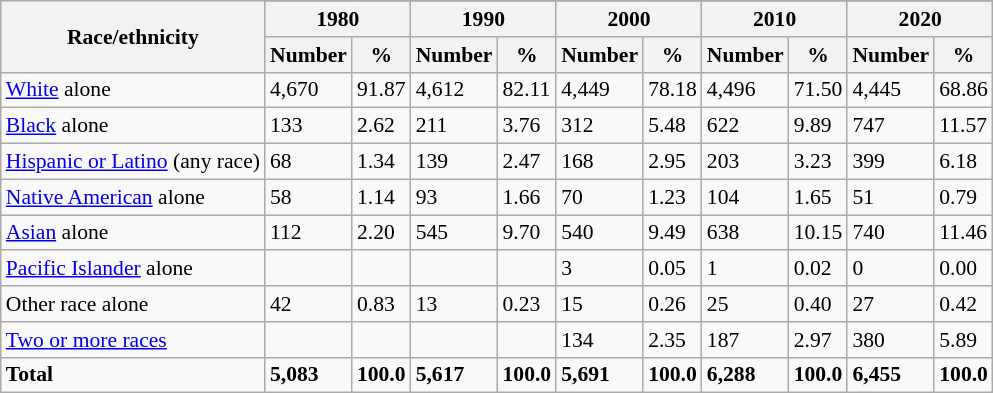<table class="wikitable sortable mw-collapsible collapsible left" style="font-size: 90%;">
<tr>
<th rowspan="3">Race/ethnicity</th>
</tr>
<tr>
<th colspan="2">1980</th>
<th colspan="2">1990</th>
<th colspan="2">2000</th>
<th colspan="2">2010</th>
<th colspan="2">2020</th>
</tr>
<tr>
<th>Number</th>
<th>%</th>
<th>Number</th>
<th>%</th>
<th>Number</th>
<th>%</th>
<th>Number</th>
<th>%</th>
<th>Number</th>
<th>%</th>
</tr>
<tr>
<td><a href='#'>White</a> alone</td>
<td>4,670</td>
<td>91.87</td>
<td>4,612</td>
<td>82.11</td>
<td>4,449</td>
<td>78.18</td>
<td>4,496</td>
<td>71.50</td>
<td>4,445</td>
<td>68.86</td>
</tr>
<tr>
<td><a href='#'>Black</a> alone</td>
<td>133</td>
<td>2.62</td>
<td>211</td>
<td>3.76</td>
<td>312</td>
<td>5.48</td>
<td>622</td>
<td>9.89</td>
<td>747</td>
<td>11.57</td>
</tr>
<tr>
<td><a href='#'>Hispanic or Latino</a> (any race)</td>
<td>68</td>
<td>1.34</td>
<td>139</td>
<td>2.47</td>
<td>168</td>
<td>2.95</td>
<td>203</td>
<td>3.23</td>
<td>399</td>
<td>6.18</td>
</tr>
<tr>
<td><a href='#'>Native American</a> alone</td>
<td>58</td>
<td>1.14</td>
<td>93</td>
<td>1.66</td>
<td>70</td>
<td>1.23</td>
<td>104</td>
<td>1.65</td>
<td>51</td>
<td>0.79</td>
</tr>
<tr>
<td><a href='#'>Asian</a> alone</td>
<td>112</td>
<td>2.20</td>
<td>545</td>
<td>9.70</td>
<td>540</td>
<td>9.49</td>
<td>638</td>
<td>10.15</td>
<td>740</td>
<td>11.46</td>
</tr>
<tr>
<td><a href='#'>Pacific Islander</a> alone</td>
<td></td>
<td></td>
<td></td>
<td></td>
<td>3</td>
<td>0.05</td>
<td>1</td>
<td>0.02</td>
<td>0</td>
<td>0.00</td>
</tr>
<tr>
<td>Other race alone</td>
<td>42</td>
<td>0.83</td>
<td>13</td>
<td>0.23</td>
<td>15</td>
<td>0.26</td>
<td>25</td>
<td>0.40</td>
<td>27</td>
<td>0.42</td>
</tr>
<tr>
<td><a href='#'>Two or more races</a></td>
<td></td>
<td></td>
<td></td>
<td></td>
<td>134</td>
<td>2.35</td>
<td>187</td>
<td>2.97</td>
<td>380</td>
<td>5.89</td>
</tr>
<tr>
<td><strong>Total</strong></td>
<td><strong>5,083</strong></td>
<td><strong>100.0</strong></td>
<td><strong>5,617</strong></td>
<td><strong>100.0</strong></td>
<td><strong>5,691</strong></td>
<td><strong>100.0</strong></td>
<td><strong>6,288</strong></td>
<td><strong>100.0</strong></td>
<td><strong>6,455</strong></td>
<td><strong>100.0</strong></td>
</tr>
</table>
